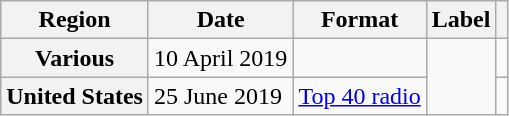<table class="wikitable sortable plainrowheaders">
<tr>
<th scope="col">Region</th>
<th scope="col">Date</th>
<th scope="col">Format</th>
<th scope="col">Label</th>
<th scope="col"></th>
</tr>
<tr>
<th scope="row">Various</th>
<td>10 April 2019</td>
<td></td>
<td rowspan="2"></td>
<td></td>
</tr>
<tr>
<th scope="row">United States</th>
<td>25 June 2019</td>
<td><a href='#'>Top 40 radio</a></td>
<td></td>
</tr>
</table>
